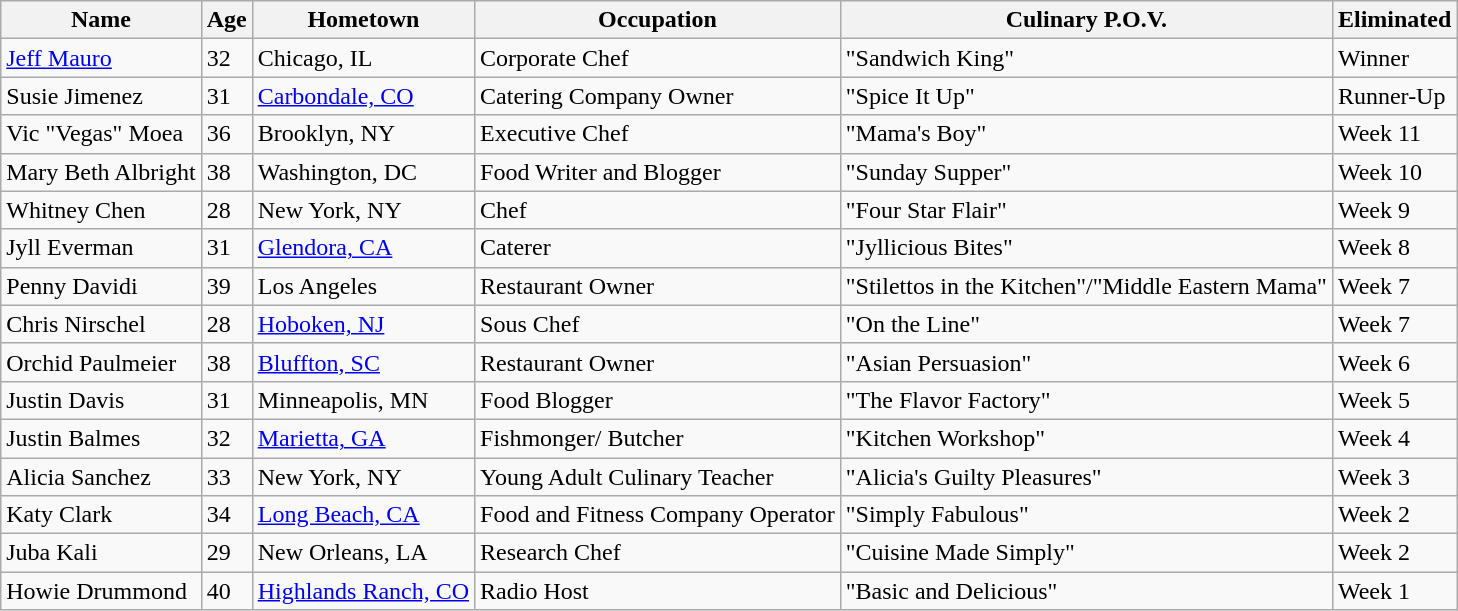<table class="wikitable">
<tr>
<th>Name</th>
<th>Age</th>
<th>Hometown</th>
<th>Occupation</th>
<th>Culinary P.O.V.</th>
<th>Eliminated</th>
</tr>
<tr>
<td><a href='#'>Jeff Mauro</a></td>
<td>32</td>
<td>Chicago, IL</td>
<td>Corporate Chef</td>
<td>"Sandwich King"</td>
<td>Winner</td>
</tr>
<tr>
<td>Susie Jimenez</td>
<td>31</td>
<td><a href='#'>Carbondale, CO</a></td>
<td>Catering Company Owner</td>
<td>"Spice It Up"</td>
<td>Runner-Up</td>
</tr>
<tr>
<td>Vic "Vegas" Moea</td>
<td>36</td>
<td>Brooklyn, NY</td>
<td>Executive Chef</td>
<td>"Mama's Boy"</td>
<td>Week 11</td>
</tr>
<tr>
<td>Mary Beth Albright</td>
<td>38</td>
<td>Washington, DC</td>
<td>Food Writer and Blogger</td>
<td>"Sunday Supper"</td>
<td>Week 10</td>
</tr>
<tr>
<td>Whitney Chen</td>
<td>28</td>
<td>New York, NY</td>
<td>Chef</td>
<td>"Four Star Flair"</td>
<td>Week 9</td>
</tr>
<tr>
<td>Jyll Everman</td>
<td>31</td>
<td><a href='#'>Glendora, CA</a></td>
<td>Caterer</td>
<td>"Jyllicious Bites"</td>
<td>Week 8</td>
</tr>
<tr>
<td>Penny Davidi</td>
<td>39</td>
<td>Los Angeles</td>
<td>Restaurant Owner</td>
<td>"Stilettos in the Kitchen"/"Middle Eastern Mama"</td>
<td>Week 7</td>
</tr>
<tr>
<td>Chris Nirschel</td>
<td>28</td>
<td><a href='#'>Hoboken, NJ</a></td>
<td>Sous Chef</td>
<td>"On the Line"</td>
<td>Week 7</td>
</tr>
<tr>
<td>Orchid Paulmeier</td>
<td>38</td>
<td><a href='#'>Bluffton, SC</a></td>
<td>Restaurant Owner</td>
<td>"Asian Persuasion"</td>
<td>Week 6</td>
</tr>
<tr>
<td>Justin Davis</td>
<td>31</td>
<td>Minneapolis, MN</td>
<td>Food Blogger</td>
<td>"The Flavor Factory"</td>
<td>Week 5</td>
</tr>
<tr>
<td>Justin Balmes</td>
<td>32</td>
<td><a href='#'>Marietta, GA</a></td>
<td>Fishmonger/ Butcher</td>
<td>"Kitchen Workshop"</td>
<td>Week 4</td>
</tr>
<tr>
<td>Alicia Sanchez</td>
<td>33</td>
<td>New York, NY</td>
<td>Young Adult Culinary Teacher</td>
<td>"Alicia's Guilty Pleasures"</td>
<td>Week 3</td>
</tr>
<tr>
<td>Katy Clark</td>
<td>34</td>
<td><a href='#'>Long Beach, CA</a></td>
<td>Food and Fitness Company Operator</td>
<td>"Simply Fabulous"</td>
<td>Week 2</td>
</tr>
<tr>
<td>Juba Kali</td>
<td>29</td>
<td>New Orleans, LA</td>
<td>Research Chef</td>
<td>"Cuisine Made Simply"</td>
<td>Week 2</td>
</tr>
<tr>
<td>Howie Drummond</td>
<td>40</td>
<td><a href='#'>Highlands Ranch, CO</a></td>
<td>Radio Host</td>
<td>"Basic and Delicious"</td>
<td>Week 1</td>
</tr>
</table>
